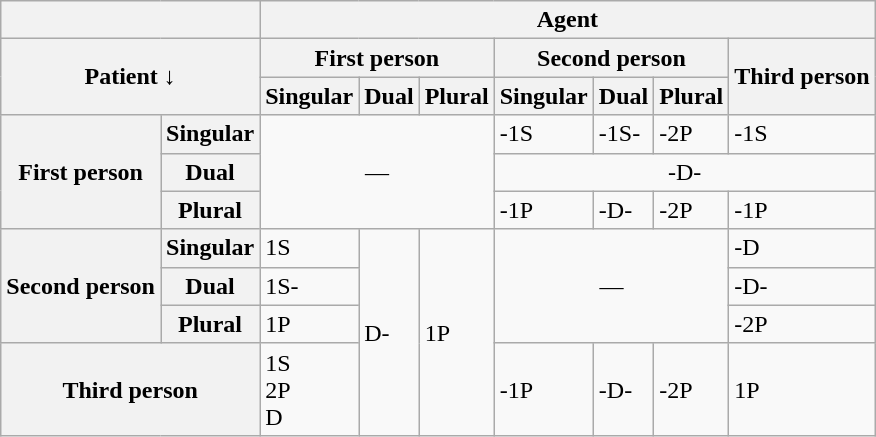<table class="wikitable">
<tr>
<th colspan=2></th>
<th colspan=7>Agent</th>
</tr>
<tr>
<th rowspan=2 colspan=2>Patient ↓</th>
<th colspan=3>First person</th>
<th colspan=3>Second person</th>
<th rowspan=2>Third person</th>
</tr>
<tr>
<th>Singular</th>
<th>Dual</th>
<th>Plural</th>
<th>Singular</th>
<th>Dual</th>
<th>Plural</th>
</tr>
<tr>
<th rowspan=3>First person</th>
<th>Singular</th>
<td rowspan=3 colspan=3 align=center>—</td>
<td>-1S</td>
<td>-1S-</td>
<td>-2P</td>
<td>-1S</td>
</tr>
<tr>
<th>Dual</th>
<td colspan=4 align=center>-D-</td>
</tr>
<tr>
<th>Plural</th>
<td>-1P</td>
<td>-D-</td>
<td>-2P</td>
<td>-1P</td>
</tr>
<tr>
<th rowspan=3>Second person</th>
<th>Singular</th>
<td>1S</td>
<td rowspan=4>D-</td>
<td rowspan=4>1P</td>
<td rowspan=3 colspan=3 align=center>—</td>
<td>-D</td>
</tr>
<tr>
<th>Dual</th>
<td>1S-</td>
<td>-D-</td>
</tr>
<tr>
<th>Plural</th>
<td>1P</td>
<td>-2P</td>
</tr>
<tr>
<th colspan=2>Third person</th>
<td>1S <br> 2P <br> D</td>
<td>-1P</td>
<td>-D-</td>
<td>-2P</td>
<td>1P</td>
</tr>
</table>
